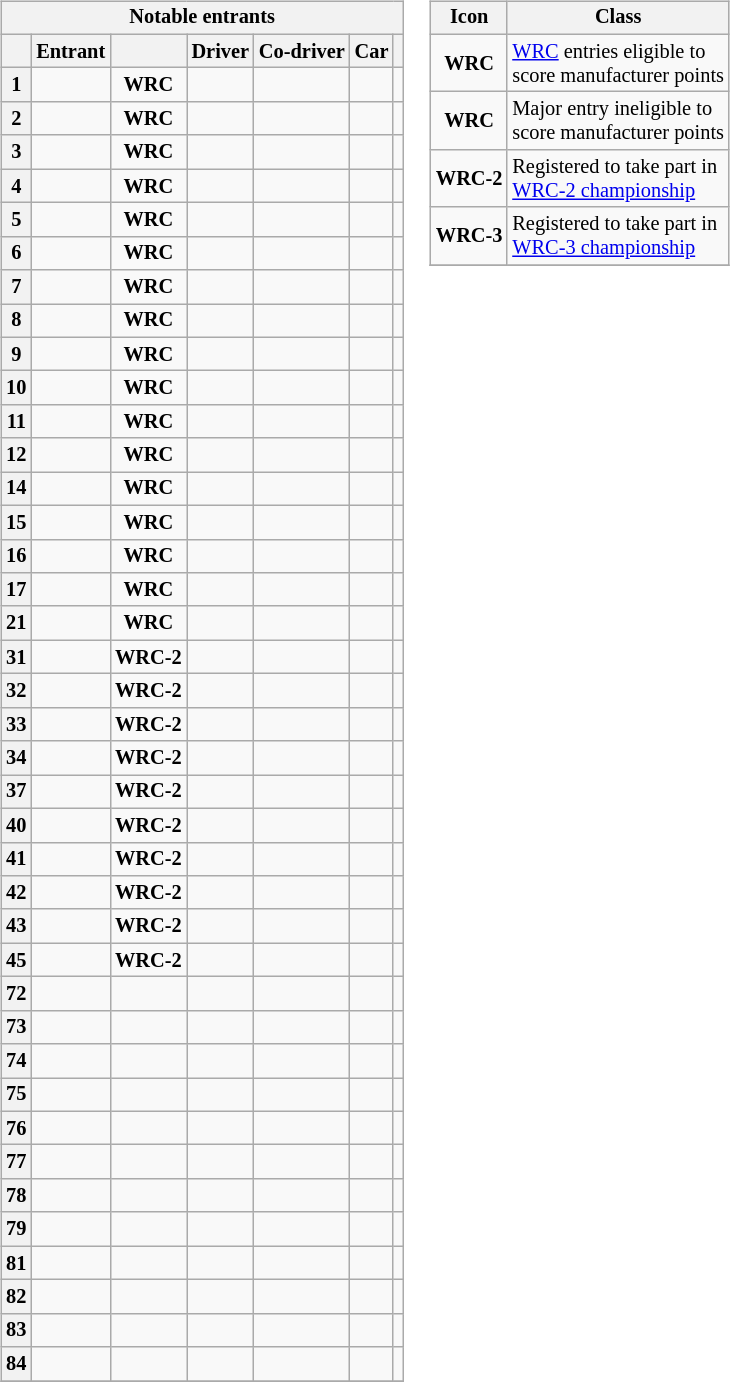<table>
<tr>
<td><br><table class="wikitable plainrowheaders sortable" style="font-size: 85%">
<tr>
<th scope=row colspan="7" style="text-align: center;"><strong>Notable entrants</strong></th>
</tr>
<tr>
<th scope=col></th>
<th scope=col>Entrant</th>
<th scope=col></th>
<th scope=col>Driver</th>
<th scope=col>Co-driver</th>
<th scope=col>Car</th>
<th scope=col></th>
</tr>
<tr>
<th scope=row style="text-align: center;">1</th>
<td></td>
<td align="center"><strong><span>WRC</span></strong></td>
<td></td>
<td></td>
<td></td>
<td align="center"></td>
</tr>
<tr>
<th scope=row style="text-align: center;">2</th>
<td></td>
<td align="center"><strong><span>WRC</span></strong></td>
<td></td>
<td></td>
<td></td>
<td align="center"></td>
</tr>
<tr>
<th scope=row style="text-align: center;">3</th>
<td></td>
<td align="center"><strong><span>WRC</span></strong></td>
<td></td>
<td></td>
<td></td>
<td align="center"></td>
</tr>
<tr>
<th scope=row style="text-align: center;">4</th>
<td></td>
<td align="center"><strong><span>WRC</span></strong></td>
<td></td>
<td></td>
<td></td>
<td align="center"></td>
</tr>
<tr>
<th scope=row style="text-align: center;">5</th>
<td></td>
<td align="center"><strong><span>WRC</span></strong></td>
<td></td>
<td></td>
<td></td>
<td align="center"></td>
</tr>
<tr>
<th scope=row style="text-align: center;">6</th>
<td></td>
<td align="center"><strong><span>WRC</span></strong></td>
<td></td>
<td></td>
<td></td>
<td align="center"></td>
</tr>
<tr>
<th scope=row style="text-align: center;">7</th>
<td></td>
<td align="center"><strong><span>WRC</span></strong></td>
<td></td>
<td></td>
<td></td>
<td align="center"></td>
</tr>
<tr>
<th scope=row style="text-align: center;">8</th>
<td></td>
<td align="center"><strong><span>WRC</span></strong></td>
<td></td>
<td></td>
<td></td>
<td align="center"></td>
</tr>
<tr>
<th scope=row style="text-align: center;">9</th>
<td></td>
<td align="center"><strong><span>WRC</span></strong></td>
<td></td>
<td></td>
<td></td>
<td align="center"></td>
</tr>
<tr>
<th scope=row style="text-align: center;">10</th>
<td></td>
<td align="center"><strong><span>WRC</span></strong></td>
<td></td>
<td></td>
<td></td>
<td align="center"></td>
</tr>
<tr>
<th scope=row style="text-align: center;">11</th>
<td></td>
<td align="center"><strong><span>WRC</span></strong></td>
<td></td>
<td></td>
<td></td>
<td align="center"></td>
</tr>
<tr>
<th scope=row style="text-align: center;">12</th>
<td></td>
<td align="center"><strong><span>WRC</span></strong></td>
<td></td>
<td></td>
<td></td>
<td align="center"></td>
</tr>
<tr>
<th scope=row style="text-align: center;">14</th>
<td></td>
<td align="center"><strong><span>WRC</span></strong></td>
<td></td>
<td></td>
<td></td>
<td align="center"></td>
</tr>
<tr>
<th scope=row style="text-align: center;">15</th>
<td></td>
<td align="center"><strong><span>WRC</span></strong></td>
<td></td>
<td></td>
<td></td>
<td align="center"></td>
</tr>
<tr>
<th scope=row style="text-align: center;">16</th>
<td></td>
<td align="center"><strong><span>WRC</span></strong></td>
<td></td>
<td></td>
<td></td>
<td align="center"></td>
</tr>
<tr>
<th scope=row style="text-align: center;">17</th>
<td></td>
<td align="center"><strong><span>WRC</span></strong></td>
<td></td>
<td></td>
<td></td>
<td align="center"></td>
</tr>
<tr>
<th scope=row style="text-align: center;">21</th>
<td></td>
<td align="center"><strong><span>WRC</span></strong></td>
<td></td>
<td></td>
<td></td>
<td align="center"></td>
</tr>
<tr>
<th scope=row style="text-align: center;">31</th>
<td></td>
<td align="center"><strong><span>WRC-2</span></strong></td>
<td></td>
<td></td>
<td></td>
<td align="center"></td>
</tr>
<tr>
<th scope=row style="text-align: center;">32</th>
<td></td>
<td align="center"><strong><span>WRC-2</span></strong></td>
<td></td>
<td></td>
<td></td>
<td align="center"></td>
</tr>
<tr>
<th scope=row style="text-align: center;">33</th>
<td></td>
<td align="center"><strong><span>WRC-2</span></strong></td>
<td></td>
<td></td>
<td></td>
<td align="center"></td>
</tr>
<tr>
<th scope=row style="text-align: center;">34</th>
<td></td>
<td align="center"><strong><span>WRC-2</span></strong></td>
<td></td>
<td></td>
<td></td>
<td align="center"></td>
</tr>
<tr>
<th scope=row style="text-align: center;">37</th>
<td></td>
<td align="center"><strong><span>WRC-2</span></strong></td>
<td></td>
<td></td>
<td></td>
<td align="center"></td>
</tr>
<tr>
<th scope=row style="text-align: center;">40</th>
<td></td>
<td align="center"><strong><span>WRC-2</span></strong></td>
<td></td>
<td></td>
<td></td>
<td align="center"></td>
</tr>
<tr>
<th scope=row style="text-align: center;">41</th>
<td></td>
<td align="center"><strong><span>WRC-2</span></strong></td>
<td></td>
<td></td>
<td></td>
<td align="center"></td>
</tr>
<tr>
<th scope=row style="text-align: center;">42</th>
<td></td>
<td align="center"><strong><span>WRC-2</span></strong></td>
<td></td>
<td></td>
<td></td>
<td align="center"></td>
</tr>
<tr>
<th scope=row style="text-align: center;">43</th>
<td></td>
<td align="center"><strong><span>WRC-2</span></strong></td>
<td></td>
<td></td>
<td></td>
<td align="center"></td>
</tr>
<tr>
<th scope=row style="text-align: center;">45</th>
<td></td>
<td align="center"><strong><span>WRC-2</span></strong></td>
<td></td>
<td></td>
<td></td>
<td align="center"></td>
</tr>
<tr>
<th scope=row style="text-align: center;">72</th>
<td></td>
<td></td>
<td></td>
<td></td>
<td></td>
<td align="center"></td>
</tr>
<tr>
<th scope=row style="text-align: center;">73</th>
<td></td>
<td></td>
<td></td>
<td></td>
<td></td>
<td align="center"></td>
</tr>
<tr>
<th scope=row style="text-align: center;">74</th>
<td></td>
<td></td>
<td></td>
<td></td>
<td></td>
<td align="center"></td>
</tr>
<tr>
<th scope=row style="text-align: center;">75</th>
<td></td>
<td></td>
<td></td>
<td></td>
<td></td>
<td align="center"></td>
</tr>
<tr>
<th scope=row style="text-align: center;">76</th>
<td></td>
<td></td>
<td></td>
<td></td>
<td></td>
<td align="center"></td>
</tr>
<tr>
<th scope=row style="text-align: center;">77</th>
<td></td>
<td></td>
<td></td>
<td></td>
<td></td>
<td align="center"></td>
</tr>
<tr>
<th scope=row style="text-align: center;">78</th>
<td></td>
<td></td>
<td></td>
<td></td>
<td></td>
<td align="center"></td>
</tr>
<tr>
<th scope=row style="text-align: center;">79</th>
<td></td>
<td></td>
<td></td>
<td></td>
<td></td>
<td align="center"></td>
</tr>
<tr>
<th scope=row style="text-align: center;">81</th>
<td></td>
<td></td>
<td></td>
<td></td>
<td></td>
<td align="center"></td>
</tr>
<tr>
<th scope=row style="text-align: center;">82</th>
<td></td>
<td></td>
<td></td>
<td></td>
<td></td>
<td align="center"></td>
</tr>
<tr>
<th scope=row style="text-align: center;">83</th>
<td></td>
<td></td>
<td></td>
<td></td>
<td></td>
<td align="center"></td>
</tr>
<tr>
<th scope=row style="text-align: center;">84</th>
<td></td>
<td></td>
<td></td>
<td></td>
<td></td>
<td align="center"></td>
</tr>
<tr>
</tr>
</table>
</td>
<td valign="top"><br><table align="right" class="wikitable" style="font-size: 85%;">
<tr>
<th>Icon</th>
<th>Class</th>
</tr>
<tr>
<td align="center"><strong><span>WRC</span></strong></td>
<td><a href='#'>WRC</a> entries eligible to<br>score manufacturer points</td>
</tr>
<tr>
<td align="center"><strong><span>WRC</span></strong></td>
<td>Major entry ineligible to<br>score manufacturer points</td>
</tr>
<tr>
<td align="center"><strong><span>WRC-2</span></strong></td>
<td>Registered to take part in<br><a href='#'>WRC-2 championship</a></td>
</tr>
<tr>
<td align="center"><strong><span>WRC-3</span></strong></td>
<td>Registered to take part in<br><a href='#'>WRC-3 championship</a></td>
</tr>
<tr>
</tr>
</table>
</td>
</tr>
</table>
